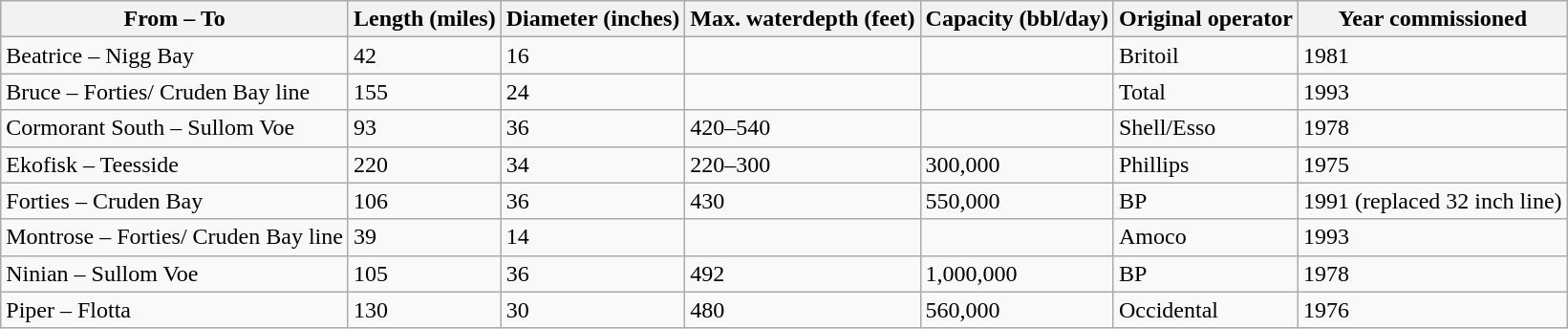<table class="wikitable">
<tr>
<th>From – To</th>
<th>Length (miles)</th>
<th>Diameter (inches)</th>
<th>Max. waterdepth (feet)</th>
<th>Capacity (bbl/day)</th>
<th>Original operator</th>
<th>Year commissioned</th>
</tr>
<tr>
<td>Beatrice – Nigg Bay</td>
<td>42</td>
<td>16</td>
<td></td>
<td></td>
<td>Britoil</td>
<td>1981</td>
</tr>
<tr>
<td>Bruce – Forties/ Cruden Bay line</td>
<td>155</td>
<td>24</td>
<td></td>
<td></td>
<td>Total</td>
<td>1993</td>
</tr>
<tr>
<td>Cormorant South – Sullom Voe</td>
<td>93</td>
<td>36</td>
<td>420–540</td>
<td></td>
<td>Shell/Esso</td>
<td>1978</td>
</tr>
<tr>
<td>Ekofisk – Teesside</td>
<td>220</td>
<td>34</td>
<td>220–300</td>
<td>300,000</td>
<td>Phillips</td>
<td>1975</td>
</tr>
<tr>
<td>Forties – Cruden Bay</td>
<td>106</td>
<td>36</td>
<td>430</td>
<td>550,000</td>
<td>BP</td>
<td>1991 (replaced 32 inch line)</td>
</tr>
<tr>
<td>Montrose – Forties/ Cruden Bay line</td>
<td>39</td>
<td>14</td>
<td></td>
<td></td>
<td>Amoco</td>
<td>1993</td>
</tr>
<tr>
<td>Ninian – Sullom Voe</td>
<td>105</td>
<td>36</td>
<td>492</td>
<td>1,000,000</td>
<td>BP</td>
<td>1978</td>
</tr>
<tr>
<td>Piper – Flotta</td>
<td>130</td>
<td>30</td>
<td>480</td>
<td>560,000</td>
<td>Occidental</td>
<td>1976</td>
</tr>
</table>
